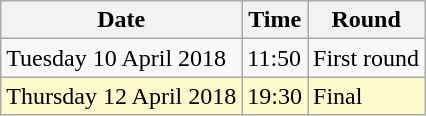<table class="wikitable">
<tr>
<th>Date</th>
<th>Time</th>
<th>Round</th>
</tr>
<tr>
<td>Tuesday 10 April 2018</td>
<td>11:50</td>
<td>First round</td>
</tr>
<tr>
<td style=background:lemonchiffon>Thursday 12 April 2018</td>
<td style=background:lemonchiffon>19:30</td>
<td style=background:lemonchiffon>Final</td>
</tr>
</table>
